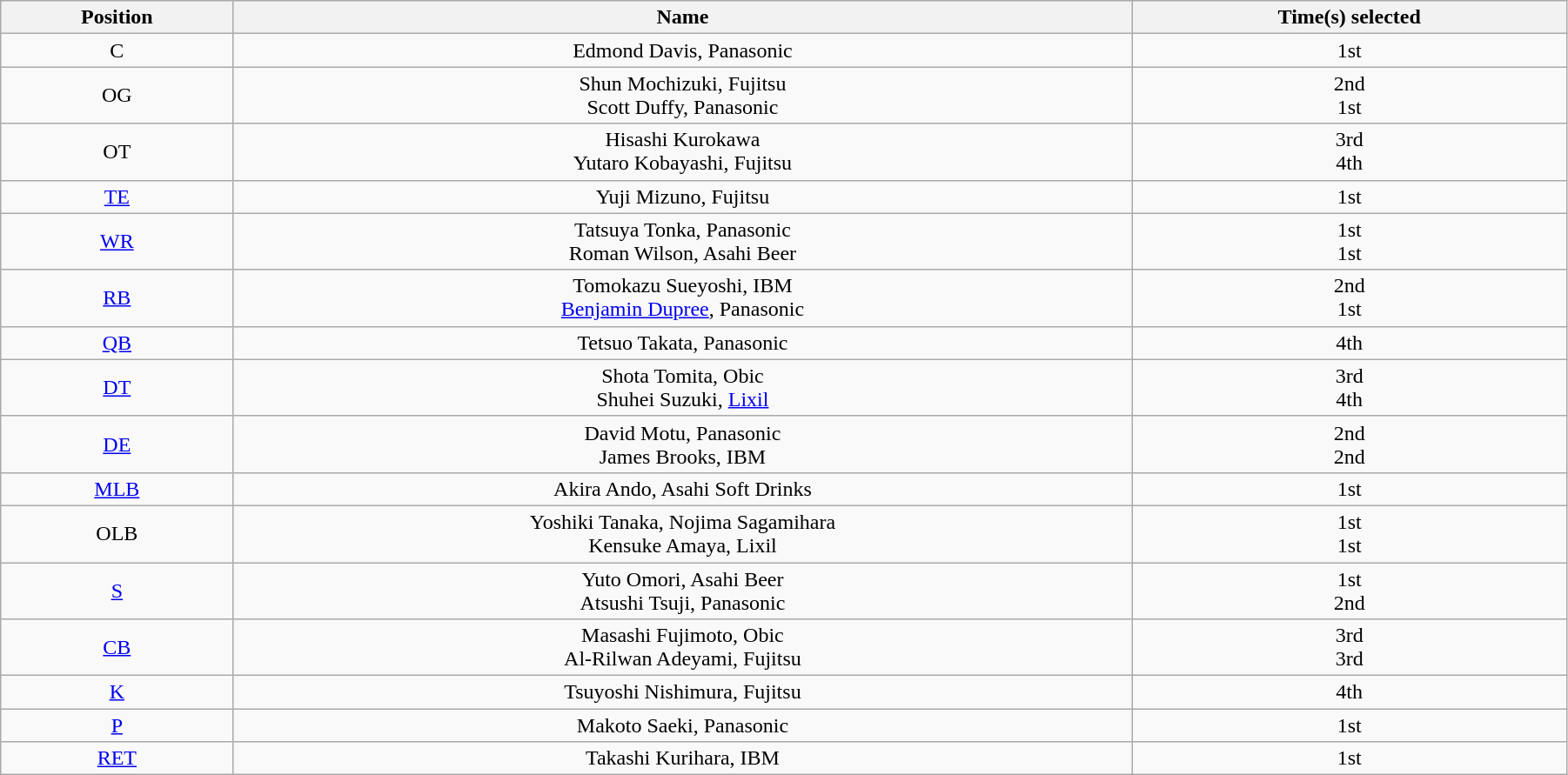<table class="wikitable" style="text-align:Center;width:95%;">
<tr>
<th>Position</th>
<th>Name</th>
<th>Time(s) selected</th>
</tr>
<tr>
<td>C</td>
<td>Edmond Davis, Panasonic</td>
<td>1st</td>
</tr>
<tr>
<td>OG</td>
<td>Shun Mochizuki, Fujitsu<br>Scott Duffy, Panasonic</td>
<td>2nd<br>1st</td>
</tr>
<tr>
<td>OT</td>
<td>Hisashi Kurokawa<br>Yutaro Kobayashi, Fujitsu</td>
<td>3rd<br>4th</td>
</tr>
<tr>
<td><a href='#'>TE</a></td>
<td>Yuji Mizuno, Fujitsu</td>
<td>1st</td>
</tr>
<tr>
<td><a href='#'>WR</a></td>
<td>Tatsuya Tonka, Panasonic<br>Roman Wilson, Asahi Beer</td>
<td>1st<br>1st</td>
</tr>
<tr>
<td><a href='#'>RB</a></td>
<td>Tomokazu Sueyoshi, IBM<br><a href='#'>Benjamin Dupree</a>, Panasonic</td>
<td>2nd<br>1st</td>
</tr>
<tr>
<td><a href='#'>QB</a></td>
<td>Tetsuo Takata, Panasonic</td>
<td>4th</td>
</tr>
<tr>
<td><a href='#'>DT</a></td>
<td>Shota Tomita, Obic<br>Shuhei Suzuki, <a href='#'>Lixil</a></td>
<td>3rd<br>4th</td>
</tr>
<tr>
<td><a href='#'>DE</a></td>
<td>David Motu, Panasonic<br>James Brooks, IBM</td>
<td>2nd<br>2nd</td>
</tr>
<tr>
<td><a href='#'>MLB</a></td>
<td>Akira Ando, Asahi Soft Drinks</td>
<td>1st</td>
</tr>
<tr>
<td>OLB</td>
<td>Yoshiki Tanaka, Nojima Sagamihara<br>Kensuke Amaya, Lixil</td>
<td>1st<br>1st</td>
</tr>
<tr>
<td><a href='#'>S</a></td>
<td>Yuto Omori, Asahi Beer<br>Atsushi Tsuji, Panasonic</td>
<td>1st<br>2nd</td>
</tr>
<tr>
<td><a href='#'>CB</a></td>
<td>Masashi Fujimoto, Obic<br>Al-Rilwan Adeyami, Fujitsu</td>
<td>3rd<br>3rd</td>
</tr>
<tr>
<td><a href='#'>K</a></td>
<td>Tsuyoshi Nishimura, Fujitsu</td>
<td>4th</td>
</tr>
<tr>
<td><a href='#'>P</a></td>
<td>Makoto Saeki, Panasonic</td>
<td>1st</td>
</tr>
<tr>
<td><a href='#'>RET</a></td>
<td>Takashi Kurihara, IBM</td>
<td>1st</td>
</tr>
</table>
